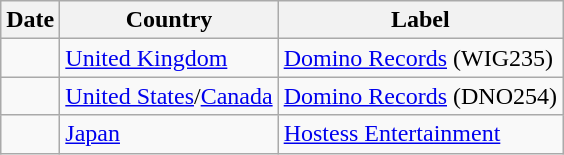<table class="wikitable">
<tr>
<th>Date</th>
<th>Country</th>
<th>Label</th>
</tr>
<tr>
<td></td>
<td><a href='#'>United Kingdom</a></td>
<td><a href='#'>Domino Records</a> (WIG235)</td>
</tr>
<tr>
<td></td>
<td><a href='#'>United States</a>/<a href='#'>Canada</a></td>
<td><a href='#'>Domino Records</a> (DNO254)</td>
</tr>
<tr>
<td></td>
<td><a href='#'>Japan</a></td>
<td><a href='#'>Hostess Entertainment</a></td>
</tr>
</table>
